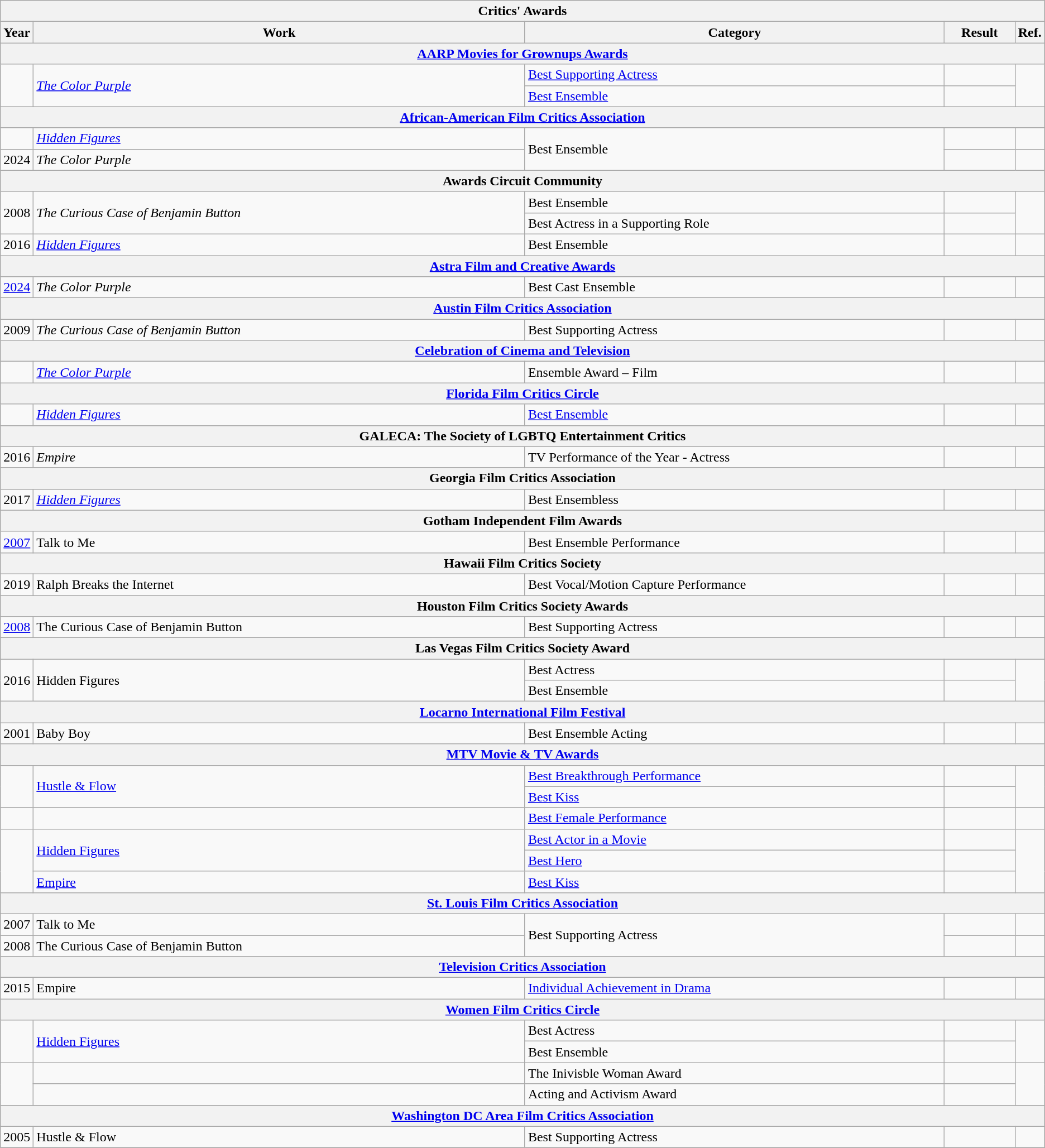<table class=wikitable>
<tr>
<th colspan="5" align="center">Critics' Awards</th>
</tr>
<tr>
<th scope="col" style="width:1em;">Year</th>
<th scope="col" style="width:39em;">Work</th>
<th scope="col" style="width:33em;">Category</th>
<th scope="col" style="width:5em;">Result</th>
<th scope="col" style="width:1em;">Ref.</th>
</tr>
<tr>
<th colspan="5" align="center"><a href='#'>AARP Movies for Grownups Awards</a></th>
</tr>
<tr>
<td rowspan="2"></td>
<td rowspan="2"><em><a href='#'>The Color Purple</a></em></td>
<td><a href='#'>Best Supporting Actress</a></td>
<td></td>
<td rowspan="2"></td>
</tr>
<tr>
<td><a href='#'>Best Ensemble</a></td>
<td></td>
</tr>
<tr>
<th colspan="5" align="center"><a href='#'>African-American Film Critics Association</a></th>
</tr>
<tr>
<td></td>
<td><em><a href='#'>Hidden Figures</a></em></td>
<td rowspan="2">Best Ensemble</td>
<td></td>
<td></td>
</tr>
<tr>
<td>2024</td>
<td><em>The Color Purple</em></td>
<td></td>
<td></td>
</tr>
<tr>
<th colspan="5" align="center">Awards Circuit Community</th>
</tr>
<tr>
<td rowspan="2">2008</td>
<td rowspan="2"><em>The Curious Case of Benjamin Button </em></td>
<td>Best Ensemble</td>
<td></td>
<td rowspan="2" style="text-align:center;"></td>
</tr>
<tr>
<td>Best Actress in a Supporting Role</td>
<td></td>
</tr>
<tr>
<td>2016</td>
<td><em><a href='#'>Hidden Figures</a></em></td>
<td>Best Ensemble</td>
<td></td>
<td style="text-align:center;"></td>
</tr>
<tr>
<th colspan="5" align="center"><a href='#'>Astra Film and Creative Awards</a></th>
</tr>
<tr>
<td><a href='#'>2024</a></td>
<td><em>The Color Purple</em></td>
<td>Best Cast Ensemble</td>
<td></td>
<td style="text-align:center;"></td>
</tr>
<tr>
<th colspan="5" align="center"><a href='#'>Austin Film Critics Association</a></th>
</tr>
<tr>
<td>2009</td>
<td><em>The Curious Case of Benjamin Button</em></td>
<td>Best Supporting Actress</td>
<td></td>
<td style="text-align:center;"></td>
</tr>
<tr>
<th colspan="5" align="center"><a href='#'>Celebration of Cinema and Television</a></th>
</tr>
<tr>
<td></td>
<td><em><a href='#'>The Color Purple</a></em></td>
<td>Ensemble Award – Film</td>
<td></td>
<td></td>
</tr>
<tr>
<th colspan="5" align="center"><a href='#'>Florida Film Critics Circle</a></th>
</tr>
<tr>
<td></td>
<td><em><a href='#'>Hidden Figures</a></em></td>
<td><a href='#'>Best Ensemble</a></td>
<td></td>
<td></td>
</tr>
<tr>
<th colspan="5" align="center">GALECA: The Society of LGBTQ Entertainment Critics</th>
</tr>
<tr>
<td>2016</td>
<td><em>Empire</em></td>
<td>TV Performance of the Year - Actress</td>
<td></td>
<td style="text-align:center;"></td>
</tr>
<tr>
<th colspan="5" align="center">Georgia Film Critics Association</th>
</tr>
<tr>
<td>2017</td>
<td><em><a href='#'>Hidden Figures</a><strong></td>
<td>Best Ensembless</td>
<td></td>
<td style="text-align:center;"></td>
</tr>
<tr>
<th colspan="5" align="center">Gotham Independent Film Awards</th>
</tr>
<tr>
<td><a href='#'>2007</a></td>
<td></em>Talk to Me<em></td>
<td>Best Ensemble Performance</td>
<td></td>
<td style="text-align:center;"></td>
</tr>
<tr>
<th colspan="5" align="center">Hawaii Film Critics Society</th>
</tr>
<tr>
<td>2019</td>
<td></em>Ralph Breaks the Internet <em></td>
<td>Best Vocal/Motion Capture Performance</td>
<td></td>
<td style="text-align:center;"></td>
</tr>
<tr>
<th colspan="5" align="center">Houston Film Critics Society Awards</th>
</tr>
<tr>
<td><a href='#'>2008</a></td>
<td></em>The Curious Case of Benjamin Button<em></td>
<td>Best Supporting Actress</td>
<td></td>
<td style="text-align:center;"></td>
</tr>
<tr>
<th colspan="5" align="center">Las Vegas Film Critics Society Award</th>
</tr>
<tr>
<td rowspan="2">2016</td>
<td rowspan="2"></em>Hidden Figures<em></td>
<td>Best Actress</td>
<td></td>
<td rowspan="2" style="text-align:center;"></td>
</tr>
<tr>
<td>Best Ensemble</td>
<td></td>
</tr>
<tr>
<th colspan="5" align="center"><a href='#'>Locarno International Film Festival</a></th>
</tr>
<tr>
<td>2001</td>
<td></em>Baby Boy <em></td>
<td>Best Ensemble Acting</td>
<td></td>
<td style="text-align:center;"></td>
</tr>
<tr>
<th colspan="5" align="center"><a href='#'>MTV Movie & TV Awards</a></th>
</tr>
<tr>
<td rowspan="2"></td>
<td rowspan="2"></em><a href='#'>Hustle & Flow</a><em></td>
<td><a href='#'>Best Breakthrough Performance</a></td>
<td></td>
<td rowspan="2"></td>
</tr>
<tr>
<td><a href='#'>Best Kiss</a></td>
<td></td>
</tr>
<tr>
<td></td>
<td></em><em></td>
<td><a href='#'>Best Female Performance</a></td>
<td></td>
<td></td>
</tr>
<tr>
<td rowspan="3"></td>
<td rowspan="2"></em><a href='#'>Hidden Figures</a><em></td>
<td><a href='#'>Best Actor in a Movie</a></td>
<td></td>
<td rowspan="3"></td>
</tr>
<tr>
<td><a href='#'>Best Hero</a></td>
<td></td>
</tr>
<tr>
<td></em><a href='#'>Empire</a><em></td>
<td><a href='#'>Best Kiss</a></td>
<td></td>
</tr>
<tr>
<th colspan="5" align="center"><a href='#'>St. Louis Film Critics Association</a></th>
</tr>
<tr>
<td>2007</td>
<td></em>Talk to Me<em></td>
<td rowspan=2>Best Supporting Actress</td>
<td></td>
<td style="text-align:center;"></td>
</tr>
<tr>
<td>2008</td>
<td></em>The Curious Case of Benjamin Button<em></td>
<td></td>
<td style="text-align:center;"></td>
</tr>
<tr>
<th colspan="5" align="center"><a href='#'>Television Critics Association</a></th>
</tr>
<tr>
<td>2015</td>
<td></em>Empire<em></td>
<td><a href='#'>Individual Achievement in Drama</a></td>
<td></td>
<td style="text-align:center;"></td>
</tr>
<tr>
<th colspan="5" align="center"><a href='#'>Women Film Critics Circle</a></th>
</tr>
<tr>
<td rowspan="2"></td>
<td rowspan="2"></em><a href='#'>Hidden Figures</a><em></td>
<td>Best Actress</td>
<td></td>
<td rowspan="2"></td>
</tr>
<tr>
<td>Best Ensemble</td>
<td></td>
</tr>
<tr>
<td rowspan="2"></td>
<td></em><em></td>
<td>The Inivisble Woman Award</td>
<td></td>
<td rowspan="2"></td>
</tr>
<tr>
<td></td>
<td>Acting and Activism Award</td>
<td></td>
</tr>
<tr>
<th colspan="5" align="center"><a href='#'>Washington DC Area Film Critics Association</a></th>
</tr>
<tr>
<td rowspan=1>2005</td>
<td rowspan=1></em>Hustle & Flow<em></td>
<td>Best Supporting Actress</td>
<td></td>
<td rowspan=1 style="text-align:center;"></td>
</tr>
<tr>
</tr>
</table>
